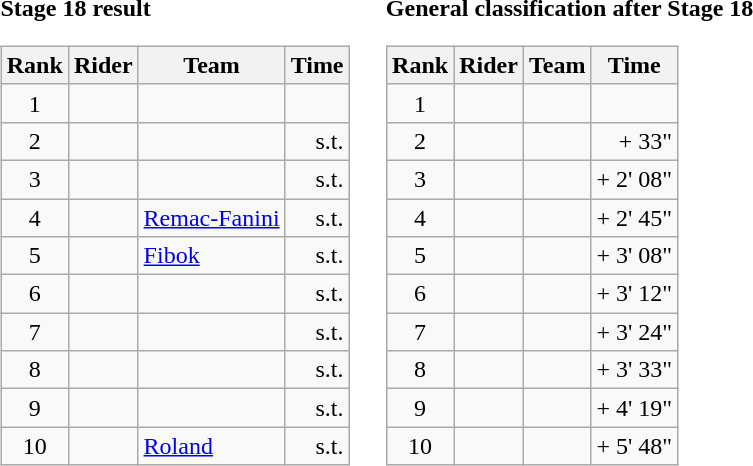<table>
<tr>
<td><strong>Stage 18 result</strong><br><table class="wikitable">
<tr>
<th scope="col">Rank</th>
<th scope="col">Rider</th>
<th scope="col">Team</th>
<th scope="col">Time</th>
</tr>
<tr>
<td style="text-align:center;">1</td>
<td></td>
<td></td>
<td style="text-align:right;"></td>
</tr>
<tr>
<td style="text-align:center;">2</td>
<td></td>
<td></td>
<td style="text-align:right;">s.t.</td>
</tr>
<tr>
<td style="text-align:center;">3</td>
<td></td>
<td></td>
<td style="text-align:right;">s.t.</td>
</tr>
<tr>
<td style="text-align:center;">4</td>
<td></td>
<td><a href='#'>Remac-Fanini</a></td>
<td style="text-align:right;">s.t.</td>
</tr>
<tr>
<td style="text-align:center;">5</td>
<td></td>
<td><a href='#'>Fibok</a></td>
<td style="text-align:right;">s.t.</td>
</tr>
<tr>
<td style="text-align:center;">6</td>
<td></td>
<td></td>
<td style="text-align:right;">s.t.</td>
</tr>
<tr>
<td style="text-align:center;">7</td>
<td></td>
<td></td>
<td style="text-align:right;">s.t.</td>
</tr>
<tr>
<td style="text-align:center;">8</td>
<td></td>
<td></td>
<td style="text-align:right;">s.t.</td>
</tr>
<tr>
<td style="text-align:center;">9</td>
<td></td>
<td></td>
<td style="text-align:right;">s.t.</td>
</tr>
<tr>
<td style="text-align:center;">10</td>
<td></td>
<td><a href='#'>Roland</a></td>
<td style="text-align:right;">s.t.</td>
</tr>
</table>
</td>
<td></td>
<td><strong>General classification after Stage 18</strong><br><table class="wikitable">
<tr>
<th scope="col">Rank</th>
<th scope="col">Rider</th>
<th scope="col">Team</th>
<th scope="col">Time</th>
</tr>
<tr>
<td style="text-align:center;">1</td>
<td></td>
<td></td>
<td style="text-align:right;"></td>
</tr>
<tr>
<td style="text-align:center;">2</td>
<td></td>
<td></td>
<td style="text-align:right;">+ 33"</td>
</tr>
<tr>
<td style="text-align:center;">3</td>
<td></td>
<td></td>
<td style="text-align:right;">+ 2' 08"</td>
</tr>
<tr>
<td style="text-align:center;">4</td>
<td></td>
<td></td>
<td style="text-align:right;">+ 2' 45"</td>
</tr>
<tr>
<td style="text-align:center;">5</td>
<td></td>
<td></td>
<td style="text-align:right;">+ 3' 08"</td>
</tr>
<tr>
<td style="text-align:center;">6</td>
<td></td>
<td></td>
<td style="text-align:right;">+ 3' 12"</td>
</tr>
<tr>
<td style="text-align:center;">7</td>
<td></td>
<td></td>
<td style="text-align:right;">+ 3' 24"</td>
</tr>
<tr>
<td style="text-align:center;">8</td>
<td></td>
<td></td>
<td style="text-align:right;">+ 3' 33"</td>
</tr>
<tr>
<td style="text-align:center;">9</td>
<td></td>
<td></td>
<td style="text-align:right;">+ 4' 19"</td>
</tr>
<tr>
<td style="text-align:center;">10</td>
<td></td>
<td></td>
<td style="text-align:right;">+ 5' 48"</td>
</tr>
</table>
</td>
</tr>
</table>
